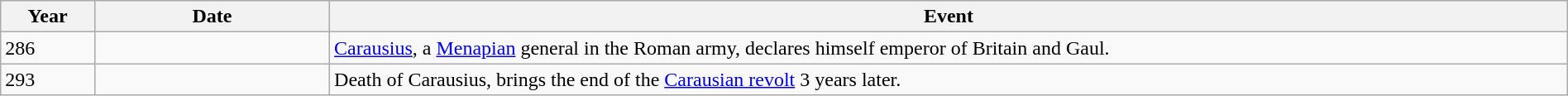<table class="wikitable" width="100%">
<tr>
<th style="width:6%">Year</th>
<th style="width:15%">Date</th>
<th>Event</th>
</tr>
<tr>
<td>286</td>
<td></td>
<td><a href='#'>Carausius</a>, a <a href='#'>Menapian</a> general in the Roman army, declares himself emperor of Britain and Gaul.</td>
</tr>
<tr>
<td>293</td>
<td></td>
<td>Death of Carausius, brings the end of the <a href='#'>Carausian revolt</a> 3 years later.</td>
</tr>
</table>
